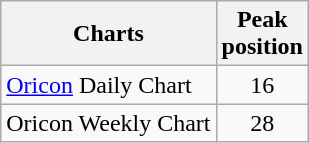<table class="wikitable">
<tr>
<th>Charts</th>
<th>Peak<br>position</th>
</tr>
<tr>
<td><a href='#'>Oricon</a> Daily Chart</td>
<td align="center">16</td>
</tr>
<tr>
<td>Oricon Weekly Chart</td>
<td align="center">28</td>
</tr>
</table>
